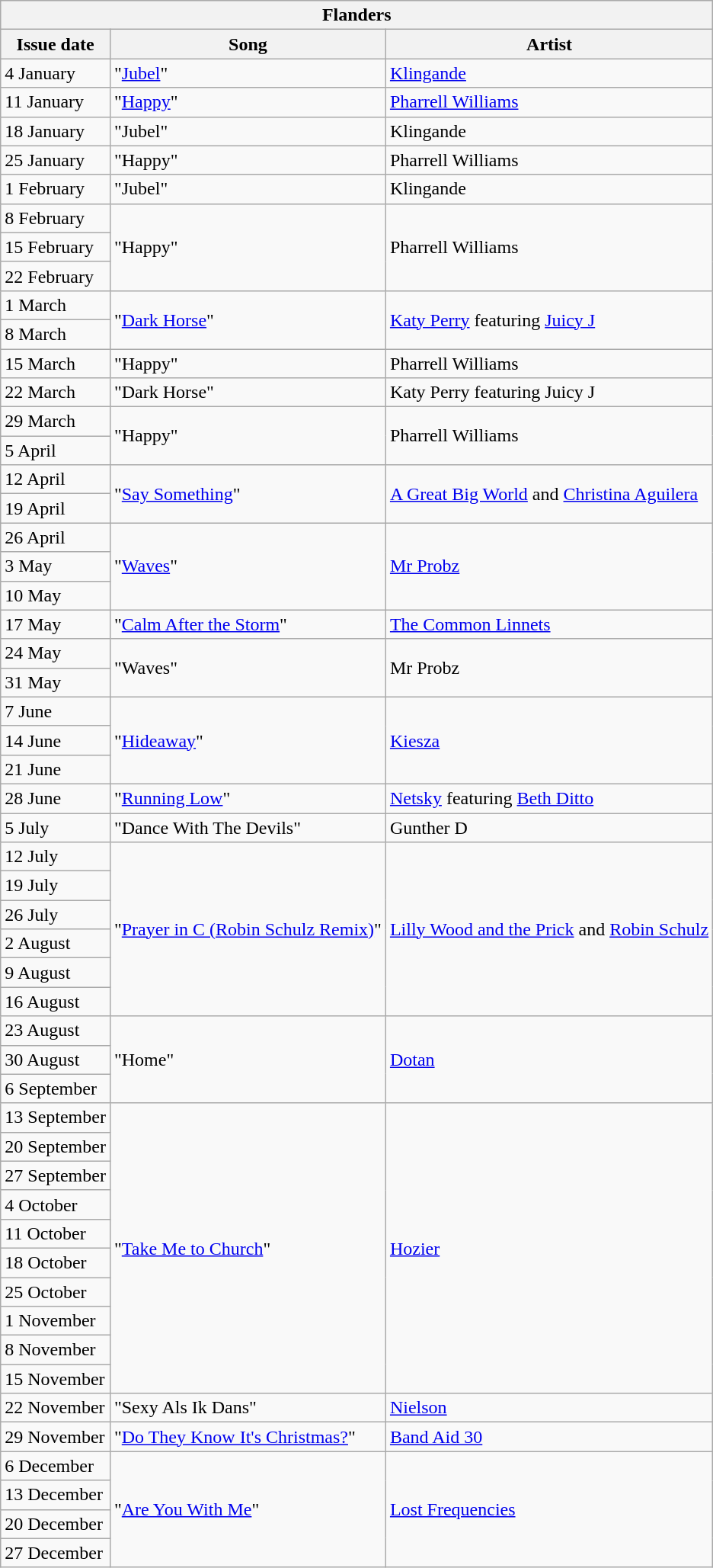<table class="wikitable">
<tr>
<th colspan="4">Flanders</th>
</tr>
<tr>
<th>Issue date</th>
<th>Song</th>
<th>Artist</th>
</tr>
<tr>
<td>4 January</td>
<td>"<a href='#'>Jubel</a>"</td>
<td><a href='#'>Klingande</a></td>
</tr>
<tr>
<td>11 January</td>
<td>"<a href='#'>Happy</a>"</td>
<td><a href='#'>Pharrell Williams</a></td>
</tr>
<tr>
<td>18 January</td>
<td>"Jubel"</td>
<td>Klingande</td>
</tr>
<tr>
<td>25 January</td>
<td>"Happy"</td>
<td>Pharrell Williams</td>
</tr>
<tr>
<td>1 February</td>
<td>"Jubel"</td>
<td>Klingande</td>
</tr>
<tr>
<td>8 February</td>
<td rowspan="3">"Happy"</td>
<td rowspan="3">Pharrell Williams</td>
</tr>
<tr>
<td>15 February</td>
</tr>
<tr>
<td>22 February</td>
</tr>
<tr>
<td>1 March</td>
<td rowspan="2">"<a href='#'>Dark Horse</a>"</td>
<td rowspan="2"><a href='#'>Katy Perry</a> featuring <a href='#'>Juicy J</a></td>
</tr>
<tr>
<td>8 March</td>
</tr>
<tr>
<td>15 March</td>
<td>"Happy"</td>
<td>Pharrell Williams</td>
</tr>
<tr>
<td>22 March</td>
<td>"Dark Horse"</td>
<td>Katy Perry featuring Juicy J</td>
</tr>
<tr>
<td>29 March</td>
<td rowspan="2">"Happy"</td>
<td rowspan="2">Pharrell Williams</td>
</tr>
<tr>
<td>5 April</td>
</tr>
<tr>
<td>12 April</td>
<td rowspan="2">"<a href='#'>Say Something</a>"</td>
<td rowspan="2"><a href='#'>A Great Big World</a> and <a href='#'>Christina Aguilera</a></td>
</tr>
<tr>
<td>19 April</td>
</tr>
<tr>
<td>26 April</td>
<td rowspan="3">"<a href='#'>Waves</a>"</td>
<td rowspan="3"><a href='#'>Mr Probz</a></td>
</tr>
<tr>
<td>3 May</td>
</tr>
<tr>
<td>10 May</td>
</tr>
<tr>
<td>17 May</td>
<td>"<a href='#'>Calm After the Storm</a>"</td>
<td><a href='#'>The Common Linnets</a></td>
</tr>
<tr>
<td>24 May</td>
<td rowspan="2">"Waves"</td>
<td rowspan="2">Mr Probz</td>
</tr>
<tr>
<td>31 May</td>
</tr>
<tr>
<td>7 June</td>
<td rowspan="3">"<a href='#'>Hideaway</a>"</td>
<td rowspan="3"><a href='#'>Kiesza</a></td>
</tr>
<tr>
<td>14 June</td>
</tr>
<tr>
<td>21 June</td>
</tr>
<tr>
<td>28 June</td>
<td>"<a href='#'>Running Low</a>"</td>
<td><a href='#'>Netsky</a> featuring <a href='#'>Beth Ditto</a></td>
</tr>
<tr>
<td>5 July</td>
<td>"Dance With The Devils"</td>
<td>Gunther D</td>
</tr>
<tr>
<td>12 July</td>
<td rowspan="6">"<a href='#'>Prayer in C (Robin Schulz Remix)</a>"</td>
<td rowspan="6"><a href='#'>Lilly Wood and the Prick</a> and <a href='#'>Robin Schulz</a></td>
</tr>
<tr>
<td>19 July</td>
</tr>
<tr>
<td>26 July</td>
</tr>
<tr>
<td>2 August</td>
</tr>
<tr>
<td>9 August</td>
</tr>
<tr>
<td>16 August</td>
</tr>
<tr>
<td>23 August</td>
<td rowspan="3">"Home"</td>
<td rowspan="3"><a href='#'>Dotan</a></td>
</tr>
<tr>
<td>30 August</td>
</tr>
<tr>
<td>6 September</td>
</tr>
<tr>
<td>13 September</td>
<td rowspan="10">"<a href='#'>Take Me to Church</a>"</td>
<td rowspan="10"><a href='#'>Hozier</a></td>
</tr>
<tr>
<td>20 September</td>
</tr>
<tr>
<td>27 September</td>
</tr>
<tr>
<td>4 October</td>
</tr>
<tr>
<td>11 October</td>
</tr>
<tr>
<td>18 October</td>
</tr>
<tr>
<td>25 October</td>
</tr>
<tr>
<td>1 November</td>
</tr>
<tr>
<td>8 November</td>
</tr>
<tr>
<td>15 November</td>
</tr>
<tr>
<td>22 November</td>
<td>"Sexy Als Ik Dans"</td>
<td><a href='#'>Nielson</a></td>
</tr>
<tr>
<td>29 November</td>
<td>"<a href='#'>Do They Know It's Christmas?</a>"</td>
<td><a href='#'>Band Aid 30</a></td>
</tr>
<tr>
<td>6 December</td>
<td rowspan="4">"<a href='#'>Are You With Me</a>"</td>
<td rowspan="4"><a href='#'>Lost Frequencies</a></td>
</tr>
<tr>
<td>13 December</td>
</tr>
<tr>
<td>20 December</td>
</tr>
<tr>
<td>27 December</td>
</tr>
</table>
